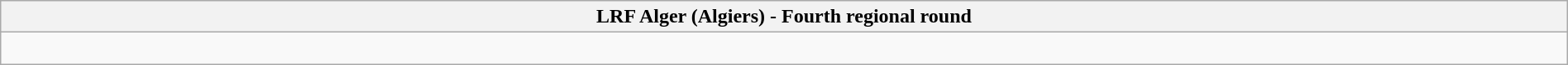<table class="wikitable collapsible collapsed" style="width:100%">
<tr>
<th>LRF Alger (Algiers) - Fourth regional round</th>
</tr>
<tr>
<td><br>






</td>
</tr>
</table>
